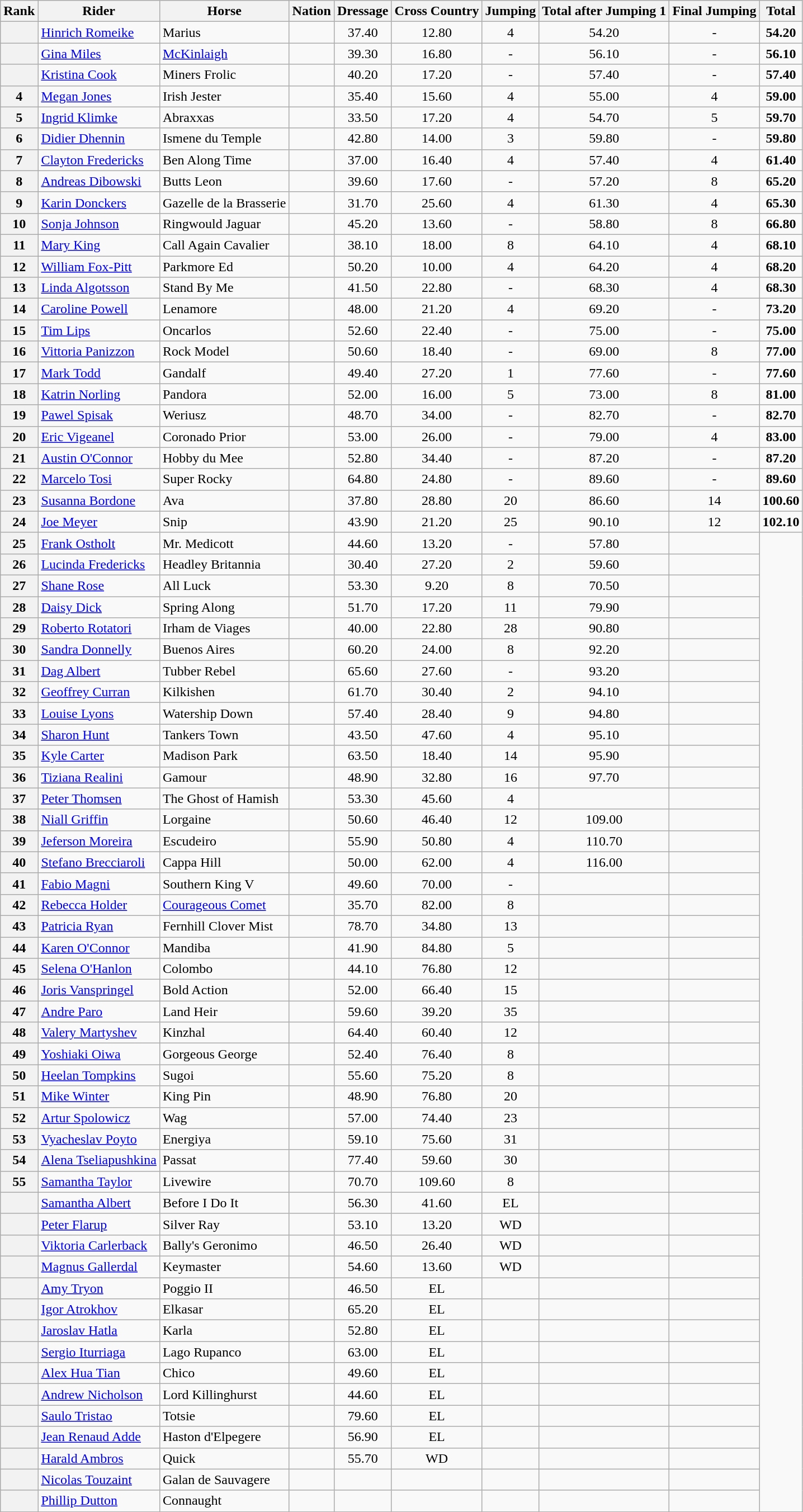<table class="wikitable sortable" style="text-align:center">
<tr>
<th>Rank</th>
<th>Rider</th>
<th>Horse</th>
<th>Nation</th>
<th>Dressage</th>
<th>Cross Country</th>
<th>Jumping</th>
<th>Total after Jumping 1</th>
<th>Final Jumping</th>
<th>Total</th>
</tr>
<tr>
<th></th>
<td align=left><a href='#'>Hinrich Romeike</a></td>
<td align=left>Marius</td>
<td align=left></td>
<td>37.40</td>
<td>12.80</td>
<td>4</td>
<td>54.20</td>
<td>-</td>
<td><strong>54.20</strong></td>
</tr>
<tr>
<th></th>
<td align=left><a href='#'>Gina Miles</a></td>
<td align=left><a href='#'>McKinlaigh</a></td>
<td align=left></td>
<td>39.30</td>
<td>16.80</td>
<td>-</td>
<td>56.10</td>
<td>-</td>
<td><strong>56.10</strong></td>
</tr>
<tr>
<th></th>
<td align=left><a href='#'>Kristina Cook</a></td>
<td align=left>Miners Frolic</td>
<td align=left></td>
<td>40.20</td>
<td>17.20</td>
<td>-</td>
<td>57.40</td>
<td>-</td>
<td><strong>57.40</strong></td>
</tr>
<tr>
<th>4</th>
<td align=left><a href='#'>Megan Jones</a></td>
<td align=left>Irish Jester</td>
<td align=left></td>
<td>35.40</td>
<td>15.60</td>
<td>4</td>
<td>55.00</td>
<td>4</td>
<td><strong>59.00</strong></td>
</tr>
<tr>
<th>5</th>
<td align=left><a href='#'>Ingrid Klimke</a></td>
<td align=left>Abraxxas</td>
<td align=left></td>
<td>33.50</td>
<td>17.20</td>
<td>4</td>
<td>54.70</td>
<td>5</td>
<td><strong>59.70</strong></td>
</tr>
<tr>
<th>6</th>
<td align=left><a href='#'>Didier Dhennin</a></td>
<td align=left>Ismene du Temple</td>
<td align=left></td>
<td>42.80</td>
<td>14.00</td>
<td>3</td>
<td>59.80</td>
<td>-</td>
<td><strong>59.80</strong></td>
</tr>
<tr>
<th>7</th>
<td align=left><a href='#'>Clayton Fredericks</a></td>
<td align=left>Ben Along Time</td>
<td align=left></td>
<td>37.00</td>
<td>16.40</td>
<td>4</td>
<td>57.40</td>
<td>4</td>
<td><strong>61.40</strong></td>
</tr>
<tr>
<th>8</th>
<td align=left><a href='#'>Andreas Dibowski</a></td>
<td align=left>Butts Leon</td>
<td align=left></td>
<td>39.60</td>
<td>17.60</td>
<td>-</td>
<td>57.20</td>
<td>8</td>
<td><strong>65.20</strong></td>
</tr>
<tr>
<th>9</th>
<td align=left><a href='#'>Karin Donckers</a></td>
<td align=left>Gazelle de la Brasserie</td>
<td align=left></td>
<td>31.70</td>
<td>25.60</td>
<td>4</td>
<td>61.30</td>
<td>4</td>
<td><strong>65.30</strong></td>
</tr>
<tr>
<th>10</th>
<td align=left><a href='#'>Sonja Johnson</a></td>
<td align=left>Ringwould Jaguar</td>
<td align=left></td>
<td>45.20</td>
<td>13.60</td>
<td>-</td>
<td>58.80</td>
<td>8</td>
<td><strong>66.80</strong></td>
</tr>
<tr>
<th>11</th>
<td align=left><a href='#'>Mary King</a></td>
<td align=left>Call Again Cavalier</td>
<td align=left></td>
<td>38.10</td>
<td>18.00</td>
<td>8</td>
<td>64.10</td>
<td>4</td>
<td><strong>68.10</strong></td>
</tr>
<tr>
<th>12</th>
<td align=left><a href='#'>William Fox-Pitt</a></td>
<td align=left>Parkmore Ed</td>
<td align=left></td>
<td>50.20</td>
<td>10.00</td>
<td>4</td>
<td>64.20</td>
<td>4</td>
<td><strong>68.20</strong></td>
</tr>
<tr>
<th>13</th>
<td align=left><a href='#'>Linda Algotsson</a></td>
<td align=left>Stand By Me</td>
<td align=left></td>
<td>41.50</td>
<td>22.80</td>
<td>-</td>
<td>68.30</td>
<td>4</td>
<td><strong>68.30</strong></td>
</tr>
<tr>
<th>14</th>
<td align=left><a href='#'>Caroline Powell</a></td>
<td align=left>Lenamore</td>
<td align=left></td>
<td>48.00</td>
<td>21.20</td>
<td>4</td>
<td>69.20</td>
<td>-</td>
<td><strong>73.20</strong></td>
</tr>
<tr>
<th>15</th>
<td align=left><a href='#'>Tim Lips</a></td>
<td align=left>Oncarlos</td>
<td align=left></td>
<td>52.60</td>
<td>22.40</td>
<td>-</td>
<td>75.00</td>
<td>-</td>
<td><strong>75.00</strong></td>
</tr>
<tr>
<th>16</th>
<td align=left><a href='#'>Vittoria Panizzon</a></td>
<td align=left>Rock Model</td>
<td align=left></td>
<td>50.60</td>
<td>18.40</td>
<td>-</td>
<td>69.00</td>
<td>8</td>
<td><strong>77.00</strong></td>
</tr>
<tr>
<th>17</th>
<td align=left><a href='#'>Mark Todd</a></td>
<td align=left>Gandalf</td>
<td align=left></td>
<td>49.40</td>
<td>27.20</td>
<td>1</td>
<td>77.60</td>
<td>-</td>
<td><strong>77.60</strong></td>
</tr>
<tr>
<th>18</th>
<td align=left><a href='#'>Katrin Norling</a></td>
<td align=left>Pandora</td>
<td align=left></td>
<td>52.00</td>
<td>16.00</td>
<td>5</td>
<td>73.00</td>
<td>8</td>
<td><strong>81.00</strong></td>
</tr>
<tr>
<th>19</th>
<td align=left><a href='#'>Pawel Spisak</a></td>
<td align=left>Weriusz</td>
<td align=left></td>
<td>48.70</td>
<td>34.00</td>
<td>-</td>
<td>82.70</td>
<td>-</td>
<td><strong>82.70</strong></td>
</tr>
<tr>
<th>20</th>
<td align=left><a href='#'>Eric Vigeanel</a></td>
<td align=left>Coronado Prior</td>
<td align=left></td>
<td>53.00</td>
<td>26.00</td>
<td>-</td>
<td>79.00</td>
<td>4</td>
<td><strong>83.00</strong></td>
</tr>
<tr>
<th>21</th>
<td align=left><a href='#'>Austin O'Connor</a></td>
<td align=left>Hobby du Mee</td>
<td align=left></td>
<td>52.80</td>
<td>34.40</td>
<td>-</td>
<td>87.20</td>
<td>-</td>
<td><strong>87.20</strong></td>
</tr>
<tr>
<th>22</th>
<td align=left><a href='#'>Marcelo Tosi</a></td>
<td align=left>Super Rocky</td>
<td align=left></td>
<td>64.80</td>
<td>24.80</td>
<td>-</td>
<td>89.60</td>
<td>-</td>
<td><strong>89.60</strong></td>
</tr>
<tr>
<th>23</th>
<td align=left><a href='#'>Susanna Bordone</a></td>
<td align=left>Ava</td>
<td align=left></td>
<td>37.80</td>
<td>28.80</td>
<td>20</td>
<td>86.60</td>
<td>14</td>
<td><strong>100.60</strong></td>
</tr>
<tr>
<th>24</th>
<td align=left><a href='#'>Joe Meyer</a></td>
<td align=left>Snip</td>
<td align=left></td>
<td>43.90</td>
<td>21.20</td>
<td>25</td>
<td>90.10</td>
<td>12</td>
<td><strong>102.10</strong></td>
</tr>
<tr>
<th>25</th>
<td align=left><a href='#'>Frank Ostholt</a></td>
<td align=left>Mr. Medicott</td>
<td align=left></td>
<td>44.60</td>
<td>13.20</td>
<td>-</td>
<td>57.80</td>
<td></td>
</tr>
<tr>
<th>26</th>
<td align=left><a href='#'>Lucinda Fredericks</a></td>
<td align=left>Headley Britannia</td>
<td align=left></td>
<td>30.40</td>
<td>27.20</td>
<td>2</td>
<td>59.60</td>
<td></td>
</tr>
<tr>
<th>27</th>
<td align=left><a href='#'>Shane Rose</a></td>
<td align=left>All Luck</td>
<td align=left></td>
<td>53.30</td>
<td>9.20</td>
<td>8</td>
<td>70.50</td>
<td></td>
</tr>
<tr>
<th>28</th>
<td align=left><a href='#'>Daisy Dick</a></td>
<td align=left>Spring Along</td>
<td align=left></td>
<td>51.70</td>
<td>17.20</td>
<td>11</td>
<td>79.90</td>
<td></td>
</tr>
<tr>
<th>29</th>
<td align=left><a href='#'>Roberto Rotatori</a></td>
<td align=left>Irham de Viages</td>
<td align=left></td>
<td>40.00</td>
<td>22.80</td>
<td>28</td>
<td>90.80</td>
<td></td>
</tr>
<tr>
<th>30</th>
<td align=left><a href='#'>Sandra Donnelly</a></td>
<td align=left>Buenos Aires</td>
<td align=left></td>
<td>60.20</td>
<td>24.00</td>
<td>8</td>
<td>92.20</td>
<td></td>
</tr>
<tr>
<th>31</th>
<td align=left><a href='#'>Dag Albert</a></td>
<td align=left>Tubber Rebel</td>
<td align=left></td>
<td>65.60</td>
<td>27.60</td>
<td>-</td>
<td>93.20</td>
<td></td>
</tr>
<tr>
<th>32</th>
<td align=left><a href='#'>Geoffrey Curran</a></td>
<td align=left>Kilkishen</td>
<td align=left></td>
<td>61.70</td>
<td>30.40</td>
<td>2</td>
<td>94.10</td>
<td></td>
</tr>
<tr>
<th>33</th>
<td align=left><a href='#'>Louise Lyons</a></td>
<td align=left>Watership Down</td>
<td align=left></td>
<td>57.40</td>
<td>28.40</td>
<td>9</td>
<td>94.80</td>
<td></td>
</tr>
<tr>
<th>34</th>
<td align=left><a href='#'>Sharon Hunt</a></td>
<td align=left>Tankers Town</td>
<td align=left></td>
<td>43.50</td>
<td>47.60</td>
<td>4</td>
<td>95.10</td>
<td></td>
</tr>
<tr>
<th>35</th>
<td align=left><a href='#'>Kyle Carter</a></td>
<td align=left>Madison Park</td>
<td align=left></td>
<td>63.50</td>
<td>18.40</td>
<td>14</td>
<td>95.90</td>
<td></td>
</tr>
<tr>
<th>36</th>
<td align=left><a href='#'>Tiziana Realini</a></td>
<td align=left>Gamour</td>
<td align=left></td>
<td>48.90</td>
<td>32.80</td>
<td>16</td>
<td>97.70</td>
<td></td>
</tr>
<tr>
<th>37</th>
<td align=left><a href='#'>Peter Thomsen</a></td>
<td align=left>The Ghost of Hamish</td>
<td align=left></td>
<td>53.30</td>
<td>45.60</td>
<td>4</td>
<td></td>
<td></td>
</tr>
<tr>
<th>38</th>
<td align=left><a href='#'>Niall Griffin</a></td>
<td align=left>Lorgaine</td>
<td align=left></td>
<td>50.60</td>
<td>46.40</td>
<td>12</td>
<td>109.00</td>
<td></td>
</tr>
<tr>
<th>39</th>
<td align=left><a href='#'>Jeferson Moreira</a></td>
<td align=left>Escudeiro</td>
<td align=left></td>
<td>55.90</td>
<td>50.80</td>
<td>4</td>
<td>110.70</td>
<td></td>
</tr>
<tr>
<th>40</th>
<td align=left><a href='#'>Stefano Brecciaroli</a></td>
<td align=left>Cappa Hill</td>
<td align=left></td>
<td>50.00</td>
<td>62.00</td>
<td>4</td>
<td>116.00</td>
<td></td>
</tr>
<tr>
<th>41</th>
<td align=left><a href='#'>Fabio Magni</a></td>
<td align=left>Southern King V</td>
<td align=left></td>
<td>49.60</td>
<td>70.00</td>
<td>-</td>
<td></td>
<td></td>
</tr>
<tr>
<th>42</th>
<td align=left><a href='#'>Rebecca Holder</a></td>
<td align=left><a href='#'>Courageous Comet</a></td>
<td align="left"></td>
<td>35.70</td>
<td>82.00</td>
<td>8</td>
<td></td>
<td></td>
</tr>
<tr>
<th>43</th>
<td align=left><a href='#'>Patricia Ryan</a></td>
<td align=left>Fernhill Clover Mist</td>
<td align=left></td>
<td>78.70</td>
<td>34.80</td>
<td>13</td>
<td></td>
<td></td>
</tr>
<tr>
<th>44</th>
<td align=left><a href='#'>Karen O'Connor</a></td>
<td align=left>Mandiba</td>
<td align=left></td>
<td>41.90</td>
<td>84.80</td>
<td>5</td>
<td></td>
<td></td>
</tr>
<tr>
<th>45</th>
<td align=left><a href='#'>Selena O'Hanlon</a></td>
<td align=left>Colombo</td>
<td align=left></td>
<td>44.10</td>
<td>76.80</td>
<td>12</td>
<td></td>
<td></td>
</tr>
<tr>
<th>46</th>
<td align=left><a href='#'>Joris Vanspringel</a></td>
<td align=left>Bold Action</td>
<td align=left></td>
<td>52.00</td>
<td>66.40</td>
<td>15</td>
<td></td>
<td></td>
</tr>
<tr>
<th>47</th>
<td align=left><a href='#'>Andre Paro</a></td>
<td align=left>Land Heir</td>
<td align=left></td>
<td>59.60</td>
<td>39.20</td>
<td>35</td>
<td></td>
<td></td>
</tr>
<tr>
<th>48</th>
<td align=left><a href='#'>Valery Martyshev</a></td>
<td align=left>Kinzhal</td>
<td align=left></td>
<td>64.40</td>
<td>60.40</td>
<td>12</td>
<td></td>
<td></td>
</tr>
<tr>
<th>49</th>
<td align=left><a href='#'>Yoshiaki Oiwa</a></td>
<td align=left>Gorgeous George</td>
<td align=left></td>
<td>52.40</td>
<td>76.40</td>
<td>8</td>
<td></td>
<td></td>
</tr>
<tr>
<th>50</th>
<td align=left><a href='#'>Heelan Tompkins</a></td>
<td align=left>Sugoi</td>
<td align=left></td>
<td>55.60</td>
<td>75.20</td>
<td>8</td>
<td></td>
<td></td>
</tr>
<tr>
<th>51</th>
<td align=left><a href='#'>Mike Winter</a></td>
<td align=left>King Pin</td>
<td align=left></td>
<td>48.90</td>
<td>76.80</td>
<td>20</td>
<td></td>
<td></td>
</tr>
<tr>
<th>52</th>
<td align=left><a href='#'>Artur Spolowicz</a></td>
<td align=left>Wag</td>
<td align=left></td>
<td>57.00</td>
<td>74.40</td>
<td>23</td>
<td></td>
<td></td>
</tr>
<tr>
<th>53</th>
<td align=left><a href='#'>Vyacheslav Poyto</a></td>
<td align=left>Energiya</td>
<td align=left></td>
<td>59.10</td>
<td>75.60</td>
<td>31</td>
<td></td>
<td></td>
</tr>
<tr>
<th>54</th>
<td align=left><a href='#'>Alena Tseliapushkina</a></td>
<td align=left>Passat</td>
<td align=left></td>
<td>77.40</td>
<td>59.60</td>
<td>30</td>
<td></td>
<td></td>
</tr>
<tr>
<th>55</th>
<td align=left><a href='#'>Samantha Taylor</a></td>
<td align=left>Livewire</td>
<td align=left></td>
<td>70.70</td>
<td>109.60</td>
<td>8</td>
<td></td>
<td></td>
</tr>
<tr>
<th></th>
<td align=left><a href='#'>Samantha Albert</a></td>
<td align=left>Before I Do It</td>
<td align=left></td>
<td>56.30</td>
<td>41.60</td>
<td>EL</td>
<td></td>
<td></td>
</tr>
<tr>
<th></th>
<td align=left><a href='#'>Peter Flarup</a></td>
<td align=left>Silver Ray</td>
<td align=left></td>
<td>53.10</td>
<td>13.20</td>
<td>WD</td>
<td></td>
<td></td>
</tr>
<tr>
<th></th>
<td align=left><a href='#'>Viktoria Carlerback</a></td>
<td align=left>Bally's Geronimo</td>
<td align=left></td>
<td>46.50</td>
<td>26.40</td>
<td>WD</td>
<td></td>
<td></td>
</tr>
<tr>
<th></th>
<td align=left><a href='#'>Magnus Gallerdal</a></td>
<td align=left>Keymaster</td>
<td align=left></td>
<td>54.60</td>
<td>13.60</td>
<td>WD</td>
<td></td>
<td></td>
</tr>
<tr>
<th></th>
<td align=left><a href='#'>Amy Tryon</a></td>
<td align=left>Poggio II</td>
<td align=left></td>
<td>46.50</td>
<td>EL</td>
<td></td>
<td></td>
<td></td>
</tr>
<tr>
<th></th>
<td align=left><a href='#'>Igor Atrokhov</a></td>
<td align=left>Elkasar</td>
<td align=left></td>
<td>65.20</td>
<td>EL</td>
<td></td>
<td></td>
<td></td>
</tr>
<tr>
<th></th>
<td align=left><a href='#'>Jaroslav Hatla</a></td>
<td align=left>Karla</td>
<td align=left></td>
<td>52.80</td>
<td>EL</td>
<td></td>
<td></td>
<td></td>
</tr>
<tr>
<th></th>
<td align=left><a href='#'>Sergio Iturriaga</a></td>
<td align=left>Lago Rupanco</td>
<td align=left></td>
<td>63.00</td>
<td>EL</td>
<td></td>
<td></td>
<td></td>
</tr>
<tr>
<th></th>
<td align=left><a href='#'>Alex Hua Tian</a></td>
<td align=left>Chico</td>
<td align=left></td>
<td>49.60</td>
<td>EL</td>
<td></td>
<td></td>
<td></td>
</tr>
<tr>
<th></th>
<td align=left><a href='#'>Andrew Nicholson</a></td>
<td align=left>Lord Killinghurst</td>
<td align=left></td>
<td>44.60</td>
<td>EL</td>
<td></td>
<td></td>
<td></td>
</tr>
<tr>
<th></th>
<td align=left><a href='#'>Saulo Tristao</a></td>
<td align=left>Totsie</td>
<td align=left></td>
<td>79.60</td>
<td>EL</td>
<td></td>
<td></td>
<td></td>
</tr>
<tr>
<th></th>
<td align=left><a href='#'>Jean Renaud Adde</a></td>
<td align=left>Haston d'Elpegere</td>
<td align=left></td>
<td>56.90</td>
<td>EL</td>
<td></td>
<td></td>
<td></td>
</tr>
<tr>
<th></th>
<td align=left><a href='#'>Harald Ambros</a></td>
<td align=left>Quick</td>
<td align=left></td>
<td>55.70</td>
<td>WD</td>
<td></td>
<td></td>
<td></td>
</tr>
<tr>
<th></th>
<td align=left><a href='#'>Nicolas Touzaint</a></td>
<td align=left>Galan de Sauvagere</td>
<td align=left></td>
<td></td>
<td></td>
<td></td>
<td></td>
<td></td>
</tr>
<tr>
<th></th>
<td align=left><a href='#'>Phillip Dutton</a></td>
<td align=left>Connaught</td>
<td align=left></td>
<td></td>
<td></td>
<td></td>
<td></td>
<td></td>
</tr>
</table>
